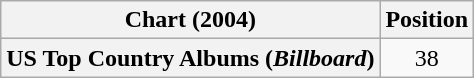<table class="wikitable plainrowheaders" style="text-align:center">
<tr>
<th scope="col">Chart (2004)</th>
<th scope="col">Position</th>
</tr>
<tr>
<th scope="row">US Top Country Albums (<em>Billboard</em>)</th>
<td>38</td>
</tr>
</table>
